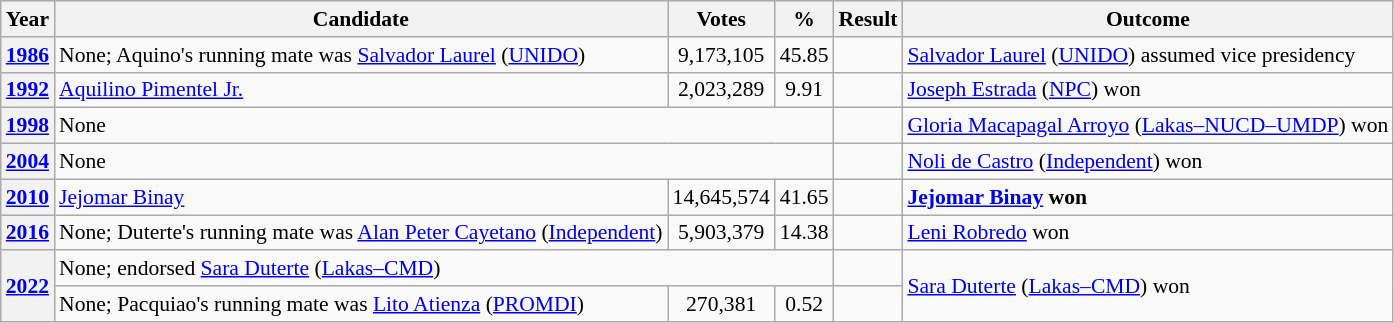<table class="wikitable" style="text-align:center; font-size:90%">
<tr>
<th>Year</th>
<th>Candidate</th>
<th>Votes</th>
<th>%</th>
<th>Result</th>
<th>Outcome</th>
</tr>
<tr>
<th><a href='#'>1986</a></th>
<td align="left">None; Aquino's running mate was <a href='#'>Salvador Laurel</a> (<a href='#'>UNIDO</a>)</td>
<td>9,173,105</td>
<td>45.85</td>
<td></td>
<td align="left"><a href='#'>Salvador Laurel</a> (<a href='#'>UNIDO</a>) assumed vice presidency</td>
</tr>
<tr>
<th><a href='#'>1992</a></th>
<td align="left"><a href='#'>Aquilino Pimentel Jr.</a></td>
<td>2,023,289</td>
<td>9.91</td>
<td></td>
<td align="left"><a href='#'>Joseph Estrada</a> (<a href='#'>NPC</a>) won</td>
</tr>
<tr>
<th><a href='#'>1998</a></th>
<td colspan="3" align="left">None</td>
<td></td>
<td align="left"><a href='#'>Gloria Macapagal Arroyo</a> (<a href='#'>Lakas–NUCD–UMDP</a>) won</td>
</tr>
<tr>
<th><a href='#'>2004</a></th>
<td colspan="3" align="left">None</td>
<td></td>
<td align="left"><a href='#'>Noli de Castro</a> (<a href='#'>Independent</a>) won</td>
</tr>
<tr>
<th><a href='#'>2010</a></th>
<td align="left"><a href='#'>Jejomar Binay</a></td>
<td>14,645,574</td>
<td>41.65</td>
<td></td>
<td align="left"><strong><a href='#'>Jejomar Binay</a> won</strong></td>
</tr>
<tr>
<th><a href='#'>2016</a></th>
<td align="left">None; Duterte's running mate was <a href='#'>Alan Peter Cayetano</a> (<a href='#'>Independent</a>)</td>
<td>5,903,379</td>
<td>14.38</td>
<td></td>
<td align="left"><a href='#'>Leni Robredo</a> won</td>
</tr>
<tr>
<th rowspan="2"><a href='#'>2022</a></th>
<td colspan="3" align="left">None; endorsed <a href='#'>Sara Duterte</a> (<a href='#'>Lakas–CMD</a>)</td>
<td></td>
<td rowspan="2" align="left"><a href='#'>Sara Duterte</a> (<a href='#'>Lakas–CMD</a>) won</td>
</tr>
<tr>
<td align="left">None; Pacquiao's running mate was <a href='#'>Lito Atienza</a> (<a href='#'>PROMDI</a>)</td>
<td>270,381</td>
<td>0.52</td>
<td></td>
</tr>
</table>
